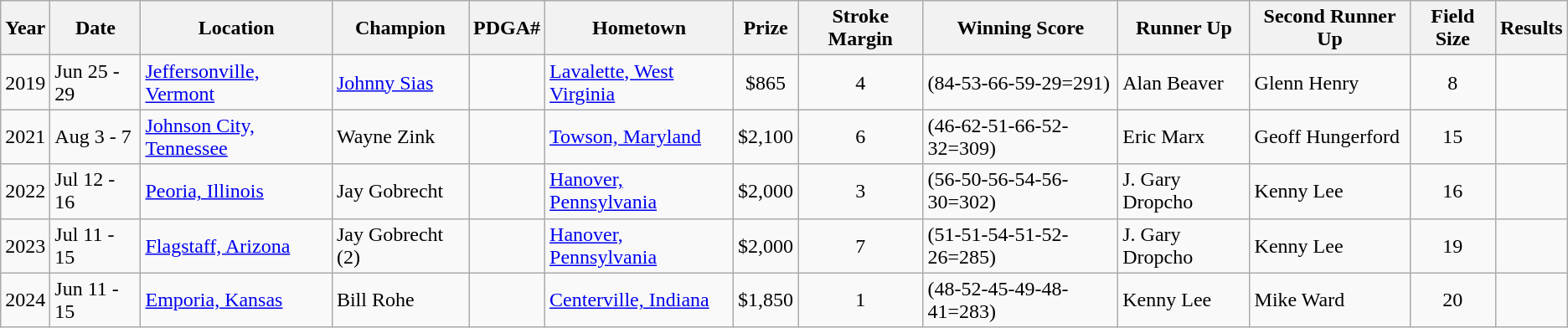<table class="wikitable">
<tr>
<th>Year</th>
<th>Date</th>
<th>Location</th>
<th>Champion</th>
<th>PDGA#</th>
<th>Hometown</th>
<th>Prize</th>
<th>Stroke Margin</th>
<th>Winning Score</th>
<th>Runner Up</th>
<th>Second Runner Up</th>
<th>Field Size</th>
<th>Results</th>
</tr>
<tr>
<td>2019</td>
<td>Jun 25 - 29</td>
<td><a href='#'>Jeffersonville, Vermont</a></td>
<td><a href='#'>Johnny Sias</a></td>
<td></td>
<td><a href='#'>Lavalette, West Virginia</a></td>
<td align="center">$865</td>
<td align="center">4</td>
<td>(84-53-66-59-29=291)</td>
<td>Alan Beaver</td>
<td>Glenn Henry</td>
<td align="center">8</td>
<td></td>
</tr>
<tr>
<td>2021</td>
<td>Aug 3 - 7</td>
<td><a href='#'>Johnson City, Tennessee</a></td>
<td>Wayne Zink</td>
<td></td>
<td><a href='#'>Towson, Maryland</a></td>
<td align="center">$2,100</td>
<td align="center">6</td>
<td>(46-62-51-66-52-32=309)</td>
<td>Eric Marx</td>
<td>Geoff Hungerford</td>
<td align="center">15</td>
<td></td>
</tr>
<tr>
<td>2022</td>
<td>Jul 12 - 16</td>
<td><a href='#'>Peoria, Illinois</a></td>
<td>Jay Gobrecht</td>
<td></td>
<td><a href='#'>Hanover, Pennsylvania</a></td>
<td align="center">$2,000</td>
<td align="center">3</td>
<td>(56-50-56-54-56-30=302)</td>
<td>J. Gary Dropcho</td>
<td>Kenny Lee</td>
<td align="center">16</td>
<td></td>
</tr>
<tr>
<td>2023</td>
<td>Jul 11 - 15</td>
<td><a href='#'>Flagstaff, Arizona</a></td>
<td>Jay Gobrecht (2)</td>
<td></td>
<td><a href='#'>Hanover, Pennsylvania</a></td>
<td align="center">$2,000</td>
<td align="center">7</td>
<td>(51-51-54-51-52-26=285)</td>
<td>J. Gary Dropcho</td>
<td>Kenny Lee</td>
<td align="center">19</td>
<td></td>
</tr>
<tr>
<td>2024</td>
<td>Jun 11 - 15</td>
<td><a href='#'>Emporia, Kansas</a></td>
<td>Bill Rohe</td>
<td></td>
<td><a href='#'>Centerville, Indiana</a></td>
<td align="center">$1,850</td>
<td align="center">1</td>
<td>(48-52-45-49-48-41=283)</td>
<td>Kenny Lee</td>
<td>Mike Ward</td>
<td align="center">20</td>
<td></td>
</tr>
</table>
